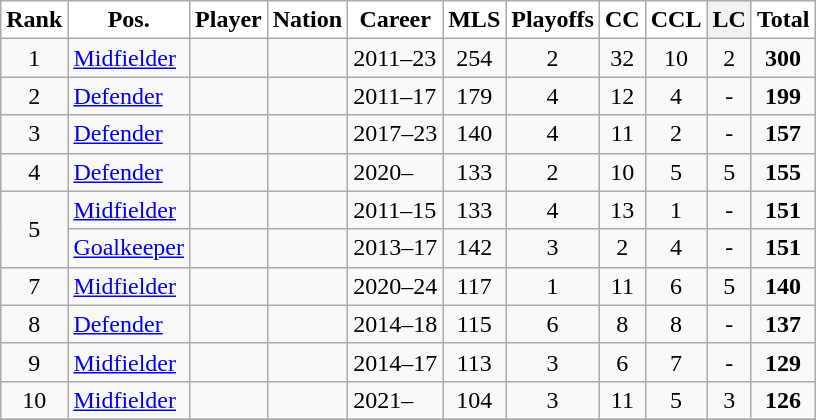<table class="wikitable sortable" style="text-align:center;">
<tr>
<th style="background:#FFF; colour:#14284B;" scope="col">Rank</th>
<th style="background:#FFF; colour:#14284B;" scope="col">Pos.</th>
<th style="background:#FFF; colour:#14284B;" scope="col">Player</th>
<th style="background:#FFF; colour:#14284B;" scope="col">Nation</th>
<th style="background:#FFF; colour:#14284B;" scope="col">Career</th>
<th style="background:#FFF; colour:#14284B;" scope="col">MLS</th>
<th style="background:#FFF; colour:#14284B;" scope="col">Playoffs</th>
<th style="background:#FFF; colour:#14284B;" scope="col">CC</th>
<th style="background:#FFF; colour:#14284B;" scope="col">CCL</th>
<th>LC</th>
<th style="background:#FFF; colour:#14284B;" scope="col">Total</th>
</tr>
<tr>
<td>1</td>
<td style="text-align:left;"><a href='#'>Midfielder</a></td>
<td style="text-align:left;"></td>
<td style="text-align:left;"></td>
<td style="text-align:left;">2011–23</td>
<td>254</td>
<td>2</td>
<td>32</td>
<td>10</td>
<td>2</td>
<td><strong>300</strong></td>
</tr>
<tr>
<td>2</td>
<td style="text-align:left;"><a href='#'>Defender</a></td>
<td style="text-align:left;"></td>
<td style="text-align:left;"></td>
<td style="text-align:left;">2011–17</td>
<td>179</td>
<td>4</td>
<td>12</td>
<td>4</td>
<td>-</td>
<td><strong>199</strong></td>
</tr>
<tr>
<td>3</td>
<td style="text-align:left;"><a href='#'>Defender</a></td>
<td style="text-align:left;"></td>
<td style="text-align:left;"></td>
<td style="text-align:left;">2017–23</td>
<td>140</td>
<td>4</td>
<td>11</td>
<td>2</td>
<td>-</td>
<td><strong>157</strong></td>
</tr>
<tr>
<td>4</td>
<td style="text-align:left;"><a href='#'>Defender</a></td>
<td style="text-align:left;"><strong></strong></td>
<td style="text-align:left;"></td>
<td style="text-align:left;">2020–</td>
<td>133</td>
<td>2</td>
<td>10</td>
<td>5</td>
<td>5</td>
<td><strong>155</strong></td>
</tr>
<tr>
<td rowspan="2">5</td>
<td style="text-align:left;"><a href='#'>Midfielder</a></td>
<td style="text-align:left;"></td>
<td style="text-align:left;"></td>
<td style="text-align:left;">2011–15</td>
<td>133</td>
<td>4</td>
<td>13</td>
<td>1</td>
<td>-</td>
<td><strong>151</strong></td>
</tr>
<tr>
<td style="text-align:left;"><a href='#'>Goalkeeper</a></td>
<td style="text-align:left;"></td>
<td style="text-align:left;"></td>
<td style="text-align:left;">2013–17</td>
<td>142</td>
<td>3</td>
<td>2</td>
<td>4</td>
<td>-</td>
<td><strong>151</strong></td>
</tr>
<tr>
<td>7</td>
<td style="text-align:left;"><a href='#'>Midfielder</a></td>
<td style="text-align:left;"></td>
<td style="text-align:left;"></td>
<td style="text-align:left;">2020–24</td>
<td>117</td>
<td>1</td>
<td>11</td>
<td>6</td>
<td>5</td>
<td><strong>140</strong></td>
</tr>
<tr>
<td>8</td>
<td style="text-align:left;"><a href='#'>Defender</a></td>
<td style="text-align:left;"></td>
<td style="text-align:left;"></td>
<td style="text-align:left;">2014–18</td>
<td>115</td>
<td>6</td>
<td>8</td>
<td>8</td>
<td>-</td>
<td><strong>137</strong></td>
</tr>
<tr>
<td>9</td>
<td style="text-align:left;"><a href='#'>Midfielder</a></td>
<td style="text-align:left;"></td>
<td style="text-align:left;"></td>
<td style="text-align:left;">2014–17</td>
<td>113</td>
<td>3</td>
<td>6</td>
<td>7</td>
<td>-</td>
<td><strong>129</strong></td>
</tr>
<tr>
<td>10</td>
<td style="text-align:left;"><a href='#'>Midfielder</a></td>
<td style="text-align:left;"><strong></strong></td>
<td style="text-align:left;"></td>
<td style="text-align:left;">2021–</td>
<td>104</td>
<td>3</td>
<td>11</td>
<td>5</td>
<td>3</td>
<td><strong>126</strong></td>
</tr>
<tr>
</tr>
</table>
